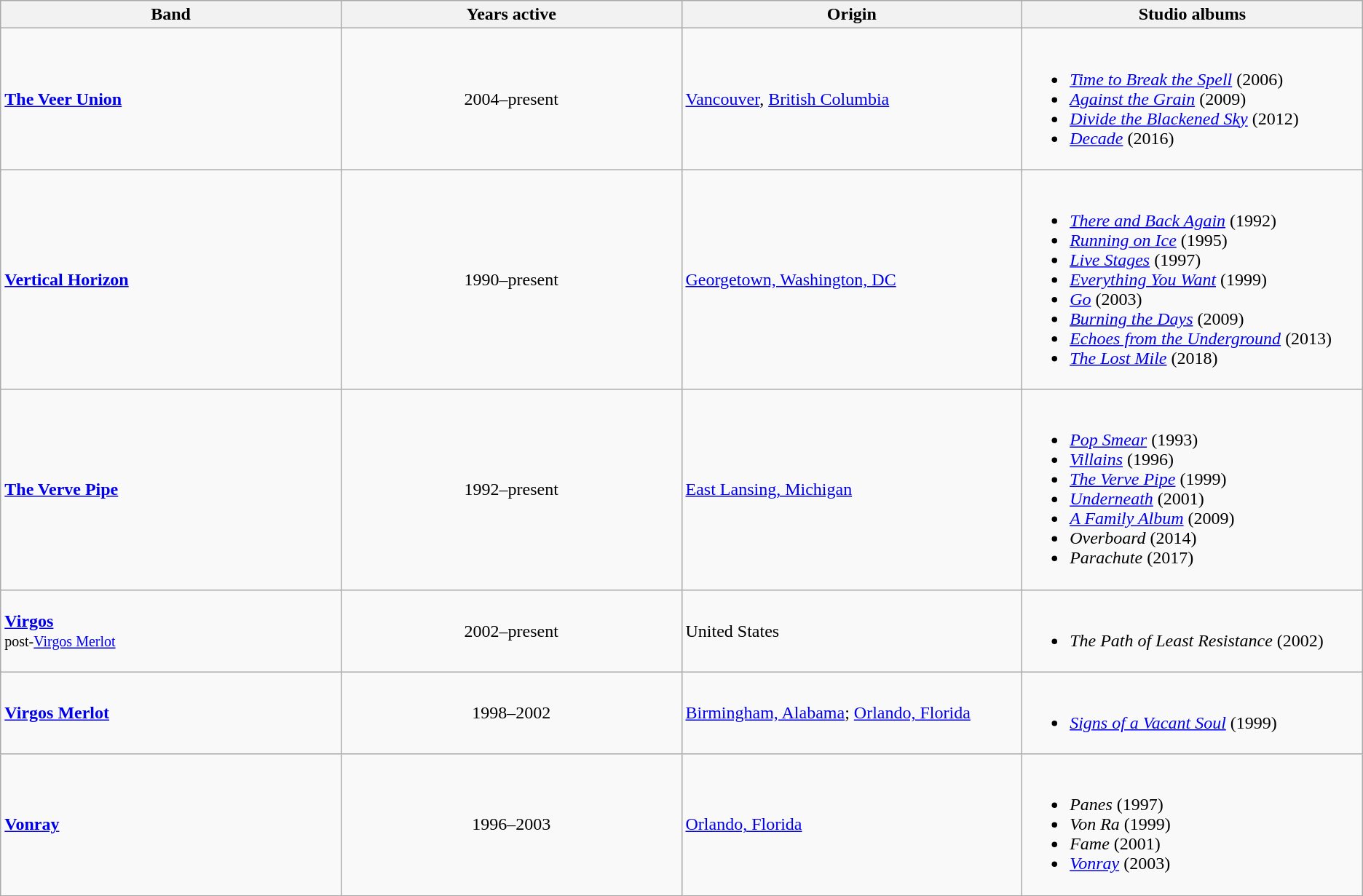<table class="wikitable sortable">
<tr>
<th style="width:15%;">Band</th>
<th style="width:15%;">Years active</th>
<th style="width:15%;">Origin</th>
<th style="width:15%;">Studio albums</th>
</tr>
<tr>
<td><strong><a href='#'>The Veer Union</a></strong></td>
<td style="text-align:center;">2004–present</td>
<td><a href='#'>Vancouver</a>, <a href='#'>British Columbia</a></td>
<td><br><ul><li><em><a href='#'>Time to Break the Spell</a></em> (2006)</li><li><em><a href='#'>Against the Grain</a></em> (2009)</li><li><em><a href='#'>Divide the Blackened Sky</a></em> (2012)</li><li><a href='#'><em>Decade</em></a> (2016)</li></ul></td>
</tr>
<tr>
<td><strong><a href='#'>Vertical Horizon</a></strong></td>
<td style="text-align:center;">1990–present</td>
<td><a href='#'>Georgetown, Washington, DC</a></td>
<td><br><ul><li><em><a href='#'>There and Back Again</a></em> (1992)</li><li><em><a href='#'>Running on Ice</a></em> (1995)</li><li><em><a href='#'>Live Stages</a></em> (1997)</li><li><em><a href='#'>Everything You Want</a></em> (1999)</li><li><em><a href='#'>Go</a></em> (2003)</li><li><em><a href='#'>Burning the Days</a></em> (2009)</li><li><em><a href='#'>Echoes from the Underground</a></em> (2013)</li><li><em><a href='#'>The Lost Mile</a></em> (2018)</li></ul></td>
</tr>
<tr>
<td><strong><a href='#'>The Verve Pipe</a></strong></td>
<td style="text-align:center;">1992–present</td>
<td><a href='#'>East Lansing, Michigan</a></td>
<td><br><ul><li><em><a href='#'>Pop Smear</a></em> (1993)</li><li><em><a href='#'>Villains</a></em> (1996)</li><li><em><a href='#'>The Verve Pipe</a></em> (1999)</li><li><em><a href='#'>Underneath</a></em> (2001)</li><li><em><a href='#'>A Family Album</a></em> (2009)</li><li><em>Overboard</em> (2014)</li><li><em>Parachute</em> (2017)</li></ul></td>
</tr>
<tr>
<td><strong><a href='#'>Virgos</a></strong><br> <small>post-<a href='#'>Virgos Merlot</a></small></td>
<td style="text-align:center;">2002–present</td>
<td>United States</td>
<td><br><ul><li><em>The Path of Least Resistance</em> (2002)</li></ul></td>
</tr>
<tr>
<td><strong><a href='#'>Virgos Merlot</a></strong></td>
<td style="text-align:center;">1998–2002</td>
<td><a href='#'>Birmingham, Alabama</a>; <a href='#'>Orlando, Florida</a></td>
<td><br><ul><li><em><a href='#'>Signs of a Vacant Soul</a></em> (1999)</li></ul></td>
</tr>
<tr>
<td><strong><a href='#'>Vonray</a></strong></td>
<td style="text-align:center;">1996–2003</td>
<td><a href='#'>Orlando, Florida</a></td>
<td><br><ul><li><em>Panes</em> (1997)</li><li><em>Von Ra</em> (1999)</li><li><em>Fame</em> (2001)</li><li><em><a href='#'>Vonray</a></em> (2003)</li></ul></td>
</tr>
</table>
